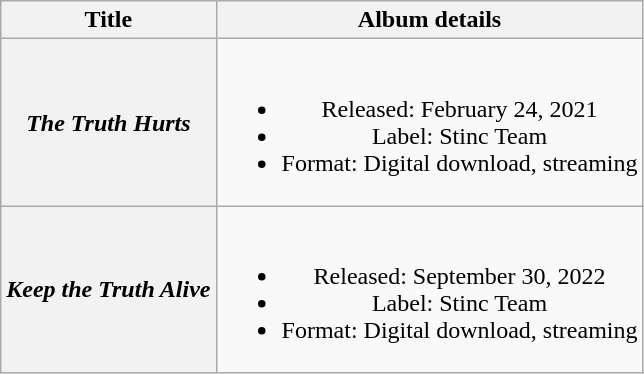<table class="wikitable plainrowheaders" style="text-align:center;">
<tr>
<th>Title</th>
<th>Album details</th>
</tr>
<tr>
<th scope="row"><em>The Truth Hurts</em></th>
<td><br><ul><li>Released: February 24, 2021</li><li>Label: Stinc Team</li><li>Format: Digital download, streaming</li></ul></td>
</tr>
<tr>
<th scope="row"><em>Keep the Truth Alive</em></th>
<td><br><ul><li>Released: September 30, 2022</li><li>Label: Stinc Team</li><li>Format: Digital download, streaming</li></ul></td>
</tr>
</table>
